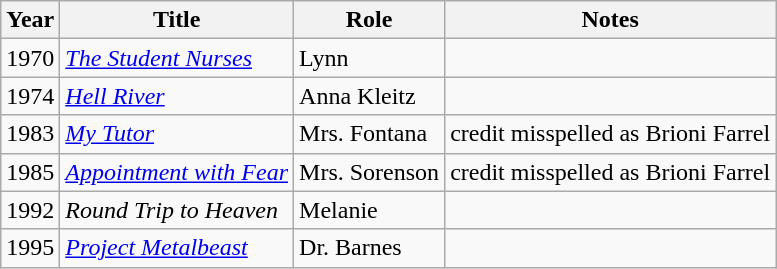<table class="wikitable sortable">
<tr>
<th>Year</th>
<th>Title</th>
<th>Role</th>
<th>Notes</th>
</tr>
<tr>
<td>1970</td>
<td><em><a href='#'>The Student Nurses</a></em></td>
<td>Lynn</td>
<td></td>
</tr>
<tr>
<td>1974</td>
<td><em><a href='#'>Hell River</a></em></td>
<td>Anna Kleitz</td>
<td></td>
</tr>
<tr>
<td>1983</td>
<td><em><a href='#'>My Tutor</a></em></td>
<td>Mrs. Fontana</td>
<td>credit misspelled as Brioni Farrel</td>
</tr>
<tr>
<td>1985</td>
<td><a href='#'><em>Appointment with Fear</em></a></td>
<td>Mrs. Sorenson</td>
<td>credit misspelled as Brioni Farrel</td>
</tr>
<tr>
<td>1992</td>
<td><em>Round Trip to Heaven</em></td>
<td>Melanie</td>
<td></td>
</tr>
<tr>
<td>1995</td>
<td><em><a href='#'>Project Metalbeast</a></em></td>
<td>Dr. Barnes</td>
<td></td>
</tr>
</table>
